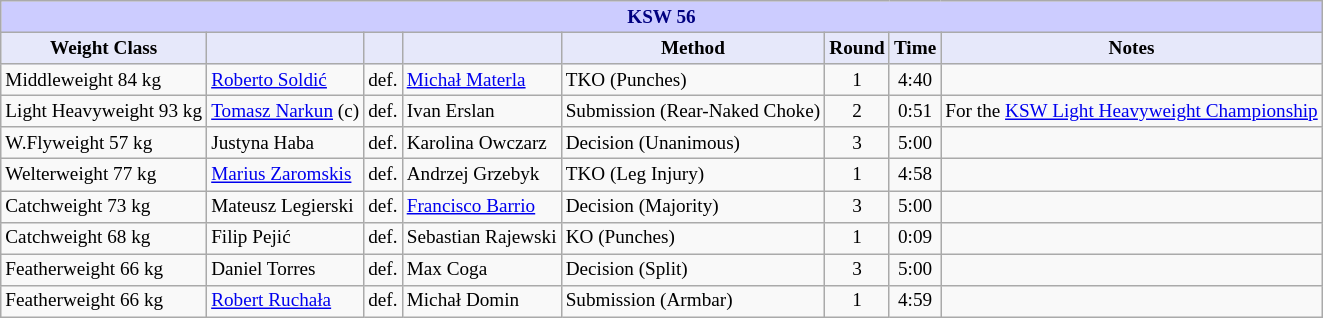<table class="wikitable" style="font-size: 80%;">
<tr>
<th colspan="8" style="background-color: #ccf; color: #000080; text-align: center;"><strong>KSW 56</strong></th>
</tr>
<tr>
<th colspan="1" style="background-color: #E6E8FA; color: #000000; text-align: center;">Weight Class</th>
<th colspan="1" style="background-color: #E6E8FA; color: #000000; text-align: center;"></th>
<th colspan="1" style="background-color: #E6E8FA; color: #000000; text-align: center;"></th>
<th colspan="1" style="background-color: #E6E8FA; color: #000000; text-align: center;"></th>
<th colspan="1" style="background-color: #E6E8FA; color: #000000; text-align: center;">Method</th>
<th colspan="1" style="background-color: #E6E8FA; color: #000000; text-align: center;">Round</th>
<th colspan="1" style="background-color: #E6E8FA; color: #000000; text-align: center;">Time</th>
<th colspan="1" style="background-color: #E6E8FA; color: #000000; text-align: center;">Notes</th>
</tr>
<tr>
<td>Middleweight 84 kg</td>
<td> <a href='#'>Roberto Soldić</a></td>
<td align=center>def.</td>
<td> <a href='#'>Michał Materla</a></td>
<td>TKO (Punches)</td>
<td align=center>1</td>
<td align=center>4:40</td>
<td></td>
</tr>
<tr>
<td>Light Heavyweight 93 kg</td>
<td> <a href='#'>Tomasz Narkun</a> (c)</td>
<td align=center>def.</td>
<td> Ivan Erslan</td>
<td>Submission (Rear-Naked Choke)</td>
<td align=center>2</td>
<td align=center>0:51</td>
<td>For the <a href='#'>KSW Light Heavyweight Championship</a></td>
</tr>
<tr>
<td>W.Flyweight 57 kg</td>
<td> Justyna Haba</td>
<td>def.</td>
<td> Karolina Owczarz</td>
<td>Decision (Unanimous)</td>
<td align=center>3</td>
<td align=center>5:00</td>
<td></td>
</tr>
<tr>
<td>Welterweight 77 kg</td>
<td> <a href='#'>Marius Zaromskis</a></td>
<td>def.</td>
<td> Andrzej Grzebyk</td>
<td>TKO (Leg Injury)</td>
<td align=center>1</td>
<td align=center>4:58</td>
<td></td>
</tr>
<tr>
<td>Catchweight 73 kg</td>
<td> Mateusz Legierski</td>
<td>def.</td>
<td> <a href='#'>Francisco Barrio</a></td>
<td>Decision (Majority)</td>
<td align=center>3</td>
<td align=center>5:00</td>
<td></td>
</tr>
<tr>
<td>Catchweight 68 kg</td>
<td> Filip Pejić</td>
<td>def.</td>
<td> Sebastian Rajewski</td>
<td>KO (Punches)</td>
<td align=center>1</td>
<td align=center>0:09</td>
<td></td>
</tr>
<tr>
<td>Featherweight 66 kg</td>
<td> Daniel Torres</td>
<td>def.</td>
<td> Max Coga</td>
<td>Decision (Split)</td>
<td align=center>3</td>
<td align=center>5:00</td>
<td></td>
</tr>
<tr>
<td>Featherweight 66 kg</td>
<td> <a href='#'>Robert Ruchała</a></td>
<td>def.</td>
<td> Michał Domin</td>
<td>Submission (Armbar)</td>
<td align=center>1</td>
<td align=center>4:59</td>
<td></td>
</tr>
</table>
